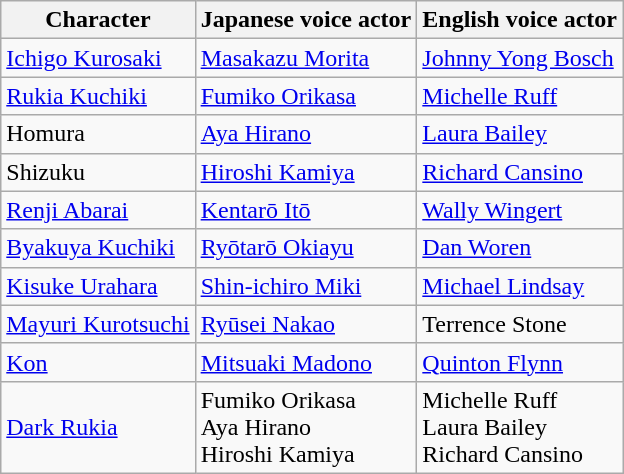<table class="wikitable">
<tr>
<th>Character</th>
<th>Japanese voice actor</th>
<th>English voice actor</th>
</tr>
<tr>
<td><a href='#'>Ichigo Kurosaki</a></td>
<td><a href='#'>Masakazu Morita</a></td>
<td><a href='#'>Johnny Yong Bosch</a></td>
</tr>
<tr>
<td><a href='#'>Rukia Kuchiki</a></td>
<td><a href='#'>Fumiko Orikasa</a></td>
<td><a href='#'>Michelle Ruff</a></td>
</tr>
<tr>
<td>Homura</td>
<td><a href='#'>Aya Hirano</a></td>
<td><a href='#'>Laura Bailey</a></td>
</tr>
<tr>
<td>Shizuku</td>
<td><a href='#'>Hiroshi Kamiya</a></td>
<td><a href='#'>Richard Cansino</a></td>
</tr>
<tr>
<td><a href='#'>Renji Abarai</a></td>
<td><a href='#'>Kentarō Itō</a></td>
<td><a href='#'>Wally Wingert</a></td>
</tr>
<tr>
<td><a href='#'>Byakuya Kuchiki</a></td>
<td><a href='#'>Ryōtarō Okiayu</a></td>
<td><a href='#'>Dan Woren</a></td>
</tr>
<tr>
<td><a href='#'>Kisuke Urahara</a></td>
<td><a href='#'>Shin-ichiro Miki</a></td>
<td><a href='#'>Michael Lindsay</a></td>
</tr>
<tr>
<td><a href='#'>Mayuri Kurotsuchi</a></td>
<td><a href='#'>Ryūsei Nakao</a></td>
<td>Terrence Stone</td>
</tr>
<tr>
<td><a href='#'>Kon</a></td>
<td><a href='#'>Mitsuaki Madono</a></td>
<td><a href='#'>Quinton Flynn</a></td>
</tr>
<tr>
<td><a href='#'>Dark Rukia</a></td>
<td>Fumiko Orikasa<br>Aya Hirano<br>Hiroshi Kamiya</td>
<td>Michelle Ruff<br>Laura Bailey<br>Richard Cansino</td>
</tr>
</table>
